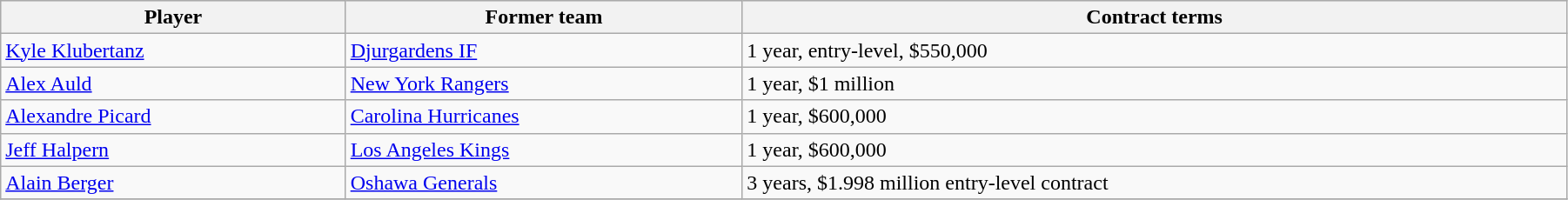<table class="wikitable" style="width:95%;">
<tr style="text-align:center; background:#ddd;">
<th>Player</th>
<th>Former team</th>
<th>Contract terms</th>
</tr>
<tr>
<td><a href='#'>Kyle Klubertanz</a></td>
<td><a href='#'>Djurgardens IF</a></td>
<td>1 year, entry-level, $550,000</td>
</tr>
<tr>
<td><a href='#'>Alex Auld</a></td>
<td><a href='#'>New York Rangers</a></td>
<td>1 year, $1 million</td>
</tr>
<tr>
<td><a href='#'>Alexandre Picard</a></td>
<td><a href='#'>Carolina Hurricanes</a></td>
<td>1 year, $600,000</td>
</tr>
<tr>
<td><a href='#'>Jeff Halpern</a></td>
<td><a href='#'>Los Angeles Kings</a></td>
<td>1 year, $600,000</td>
</tr>
<tr>
<td><a href='#'>Alain Berger</a></td>
<td><a href='#'>Oshawa Generals</a></td>
<td>3 years, $1.998 million entry-level contract</td>
</tr>
<tr>
</tr>
</table>
